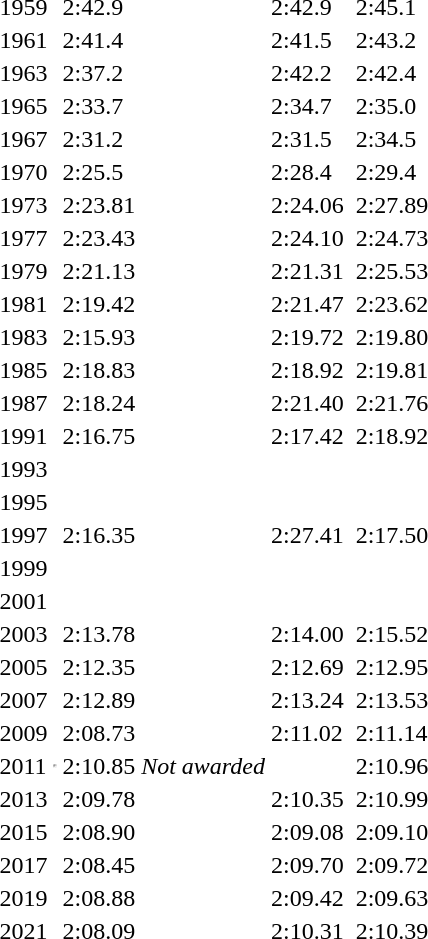<table>
<tr>
<td>1959</td>
<td></td>
<td>2:42.9</td>
<td></td>
<td>2:42.9</td>
<td></td>
<td>2:45.1</td>
</tr>
<tr>
<td>1961</td>
<td></td>
<td>2:41.4</td>
<td></td>
<td>2:41.5</td>
<td></td>
<td>2:43.2</td>
</tr>
<tr>
<td>1963</td>
<td></td>
<td>2:37.2</td>
<td></td>
<td>2:42.2</td>
<td></td>
<td>2:42.4</td>
</tr>
<tr>
<td>1965</td>
<td></td>
<td>2:33.7</td>
<td></td>
<td>2:34.7</td>
<td></td>
<td>2:35.0</td>
</tr>
<tr>
<td>1967</td>
<td></td>
<td>2:31.2</td>
<td></td>
<td>2:31.5</td>
<td></td>
<td>2:34.5</td>
</tr>
<tr>
<td>1970</td>
<td></td>
<td>2:25.5</td>
<td></td>
<td>2:28.4</td>
<td></td>
<td>2:29.4</td>
</tr>
<tr>
<td>1973</td>
<td></td>
<td>2:23.81</td>
<td></td>
<td>2:24.06</td>
<td></td>
<td>2:27.89</td>
</tr>
<tr>
<td>1977</td>
<td></td>
<td>2:23.43</td>
<td></td>
<td>2:24.10</td>
<td></td>
<td>2:24.73</td>
</tr>
<tr>
<td>1979</td>
<td></td>
<td>2:21.13</td>
<td></td>
<td>2:21.31</td>
<td></td>
<td>2:25.53</td>
</tr>
<tr>
<td>1981</td>
<td></td>
<td>2:19.42</td>
<td></td>
<td>2:21.47</td>
<td></td>
<td>2:23.62</td>
</tr>
<tr>
<td>1983</td>
<td></td>
<td>2:15.93</td>
<td></td>
<td>2:19.72</td>
<td></td>
<td>2:19.80</td>
</tr>
<tr>
<td>1985</td>
<td></td>
<td>2:18.83</td>
<td></td>
<td>2:18.92</td>
<td></td>
<td>2:19.81</td>
</tr>
<tr>
<td>1987</td>
<td></td>
<td>2:18.24</td>
<td></td>
<td>2:21.40</td>
<td></td>
<td>2:21.76</td>
</tr>
<tr>
<td>1991</td>
<td></td>
<td>2:16.75</td>
<td></td>
<td>2:17.42</td>
<td></td>
<td>2:18.92</td>
</tr>
<tr>
<td>1993</td>
<td></td>
<td></td>
<td></td>
<td></td>
<td></td>
<td></td>
</tr>
<tr>
<td>1995</td>
<td></td>
<td></td>
<td></td>
<td></td>
<td></td>
<td></td>
</tr>
<tr>
<td>1997</td>
<td></td>
<td>2:16.35</td>
<td></td>
<td>2:27.41</td>
<td></td>
<td>2:17.50</td>
</tr>
<tr>
<td>1999</td>
<td></td>
<td></td>
<td></td>
<td></td>
<td></td>
<td></td>
</tr>
<tr>
<td>2001</td>
<td></td>
<td></td>
<td></td>
<td></td>
<td></td>
<td></td>
</tr>
<tr>
<td>2003</td>
<td></td>
<td>2:13.78</td>
<td></td>
<td>2:14.00</td>
<td></td>
<td>2:15.52</td>
</tr>
<tr>
<td>2005</td>
<td></td>
<td>2:12.35</td>
<td></td>
<td>2:12.69</td>
<td></td>
<td>2:12.95</td>
</tr>
<tr>
<td>2007</td>
<td></td>
<td>2:12.89</td>
<td></td>
<td>2:13.24</td>
<td></td>
<td>2:13.53</td>
</tr>
<tr>
<td>2009</td>
<td></td>
<td>2:08.73</td>
<td></td>
<td>2:11.02</td>
<td></td>
<td>2:11.14</td>
</tr>
<tr>
<td>2011</td>
<td><hr></td>
<td>2:10.85</td>
<td><em>Not awarded</em></td>
<td></td>
<td></td>
<td>2:10.96</td>
</tr>
<tr>
<td>2013</td>
<td></td>
<td>2:09.78</td>
<td></td>
<td>2:10.35</td>
<td></td>
<td>2:10.99</td>
</tr>
<tr>
<td>2015</td>
<td></td>
<td>2:08.90</td>
<td></td>
<td>2:09.08</td>
<td></td>
<td>2:09.10</td>
</tr>
<tr>
<td>2017</td>
<td></td>
<td>2:08.45</td>
<td></td>
<td>2:09.70</td>
<td></td>
<td>2:09.72</td>
</tr>
<tr>
<td>2019</td>
<td></td>
<td>2:08.88</td>
<td></td>
<td>2:09.42</td>
<td></td>
<td>2:09.63</td>
</tr>
<tr>
<td>2021</td>
<td></td>
<td>2:08.09</td>
<td></td>
<td>2:10.31</td>
<td></td>
<td>2:10.39</td>
</tr>
</table>
